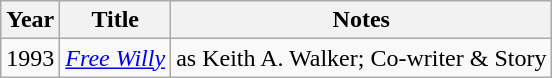<table class="wikitable">
<tr>
<th>Year</th>
<th>Title</th>
<th>Notes</th>
</tr>
<tr>
<td>1993</td>
<td><em><a href='#'>Free Willy</a></em></td>
<td>as Keith A. Walker; Co-writer & Story</td>
</tr>
</table>
